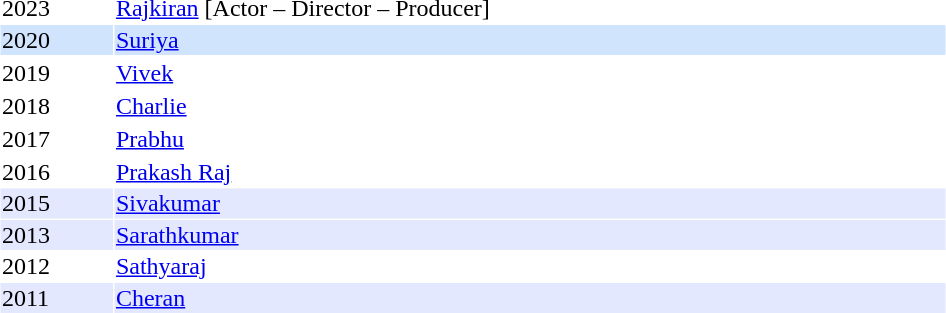<table cellspacing="1" cellpadding="1" border="0" width="50%">
<tr>
<td>2023</td>
<td><a href='#'>Rajkiran</a> [Actor – Director – Producer]</td>
</tr>
<tr bgcolor="#d1e4fd">
<td>2020</td>
<td><a href='#'>Suriya</a></td>
</tr>
<tr bgcolor="#e4e8ff">
</tr>
<tr>
<td>2019</td>
<td><a href='#'>Vivek</a></td>
</tr>
<tr bgcolor="#e4e8ff">
</tr>
<tr>
<td>2018</td>
<td><a href='#'>Charlie</a></td>
</tr>
<tr bgcolor="#e4e8ff">
</tr>
<tr>
<td>2017</td>
<td><a href='#'>Prabhu</a></td>
</tr>
<tr bgcolor="#e4e8ff">
</tr>
<tr>
<td>2016</td>
<td><a href='#'>Prakash Raj</a></td>
</tr>
<tr bgcolor="#e4e8ff">
<td>2015</td>
<td><a href='#'>Sivakumar</a></td>
</tr>
<tr bgcolor="#e4e8ff">
<td>2013</td>
<td><a href='#'>Sarathkumar</a></td>
</tr>
<tr>
<td>2012</td>
<td><a href='#'>Sathyaraj</a></td>
</tr>
<tr bgcolor="#e4e8ff">
<td>2011</td>
<td><a href='#'>Cheran</a></td>
</tr>
</table>
